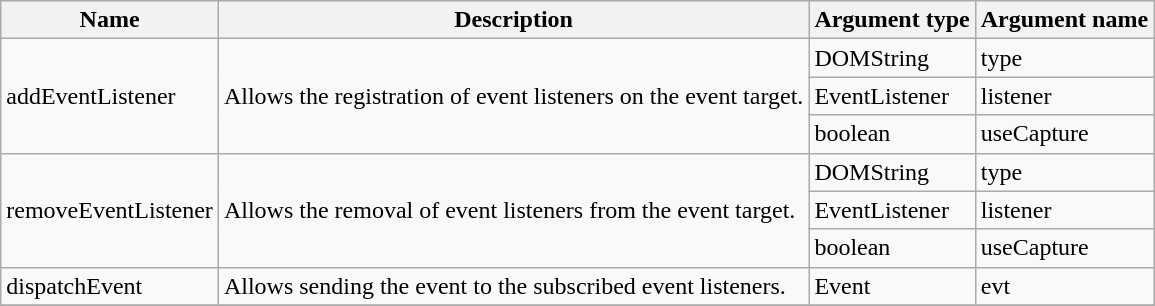<table class="wikitable">
<tr>
<th>Name</th>
<th>Description</th>
<th>Argument type</th>
<th>Argument name</th>
</tr>
<tr>
<td rowspan=3>addEventListener</td>
<td rowspan=3>Allows the registration of event listeners on the event target.</td>
<td>DOMString</td>
<td>type</td>
</tr>
<tr>
<td>EventListener</td>
<td>listener</td>
</tr>
<tr>
<td>boolean</td>
<td>useCapture</td>
</tr>
<tr>
<td rowspan=3>removeEventListener</td>
<td rowspan=3>Allows the removal of event listeners from the event target.</td>
<td>DOMString</td>
<td>type</td>
</tr>
<tr>
<td>EventListener</td>
<td>listener</td>
</tr>
<tr>
<td>boolean</td>
<td>useCapture</td>
</tr>
<tr>
<td>dispatchEvent</td>
<td>Allows sending the event to the subscribed event listeners.</td>
<td>Event</td>
<td>evt</td>
</tr>
<tr>
</tr>
</table>
